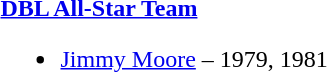<table width=100%>
<tr>
<td width=50%><strong><a href='#'>DBL All-Star Team</a></strong><br><ul><li><a href='#'>Jimmy Moore</a> – 1979, 1981</li></ul></td>
</tr>
</table>
